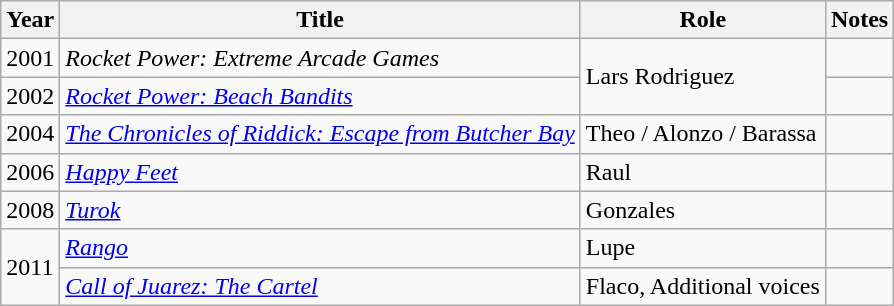<table class="wikitable sortable">
<tr>
<th>Year</th>
<th>Title</th>
<th>Role</th>
<th>Notes</th>
</tr>
<tr>
<td>2001</td>
<td><em>Rocket Power: Extreme Arcade Games</em></td>
<td rowspan=2>Lars Rodriguez</td>
<td></td>
</tr>
<tr>
<td>2002</td>
<td><em><a href='#'>Rocket Power: Beach Bandits</a></em></td>
<td></td>
</tr>
<tr>
<td>2004</td>
<td><em><a href='#'>The Chronicles of Riddick: Escape from Butcher Bay</a></em></td>
<td>Theo / Alonzo / Barassa</td>
<td></td>
</tr>
<tr>
<td>2006</td>
<td><em><a href='#'>Happy Feet</a></em></td>
<td>Raul</td>
<td></td>
</tr>
<tr>
<td>2008</td>
<td><em><a href='#'>Turok</a></em></td>
<td>Gonzales</td>
<td></td>
</tr>
<tr>
<td rowspan="2">2011</td>
<td><em><a href='#'>Rango</a></em></td>
<td>Lupe</td>
<td></td>
</tr>
<tr>
<td><em><a href='#'>Call of Juarez: The Cartel</a></em></td>
<td>Flaco, Additional voices</td>
<td></td>
</tr>
</table>
